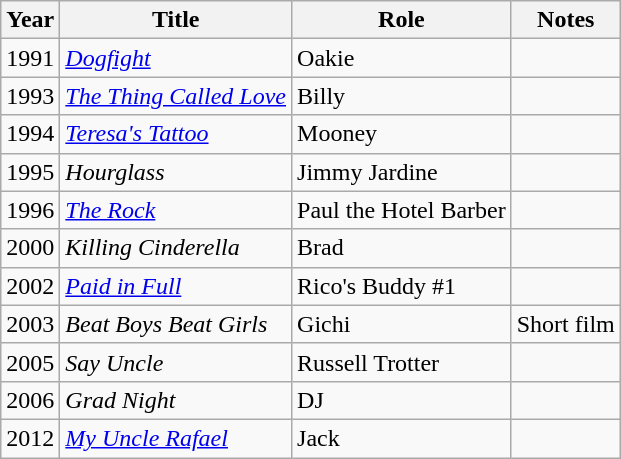<table class="wikitable">
<tr>
<th>Year</th>
<th>Title</th>
<th>Role</th>
<th>Notes</th>
</tr>
<tr>
<td>1991</td>
<td><em><a href='#'>Dogfight</a></em></td>
<td>Oakie</td>
<td></td>
</tr>
<tr>
<td>1993</td>
<td><em><a href='#'>The Thing Called Love</a></em></td>
<td>Billy</td>
<td></td>
</tr>
<tr>
<td>1994</td>
<td><em><a href='#'>Teresa's Tattoo</a></em></td>
<td>Mooney</td>
<td></td>
</tr>
<tr>
<td>1995</td>
<td><em>Hourglass</em></td>
<td>Jimmy Jardine</td>
<td></td>
</tr>
<tr>
<td>1996</td>
<td><em><a href='#'>The Rock</a></em></td>
<td>Paul the Hotel Barber</td>
<td></td>
</tr>
<tr>
<td>2000</td>
<td><em>Killing Cinderella</em></td>
<td>Brad</td>
<td></td>
</tr>
<tr>
<td>2002</td>
<td><em><a href='#'>Paid in Full</a></em></td>
<td>Rico's Buddy #1</td>
<td></td>
</tr>
<tr>
<td>2003</td>
<td><em>Beat Boys Beat Girls</em></td>
<td>Gichi</td>
<td>Short film</td>
</tr>
<tr>
<td>2005</td>
<td><em>Say Uncle</em></td>
<td>Russell Trotter</td>
<td></td>
</tr>
<tr>
<td>2006</td>
<td><em>Grad Night</em></td>
<td>DJ</td>
<td></td>
</tr>
<tr>
<td>2012</td>
<td><em><a href='#'>My Uncle Rafael</a></em></td>
<td>Jack</td>
<td></td>
</tr>
</table>
